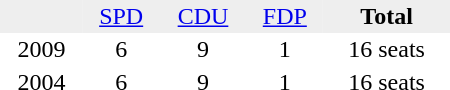<table border="0" cellpadding="2" cellspacing="0" style="width:300px;">
<tr style="background:#eee; text-align:center;">
<td></td>
<td><a href='#'>SPD</a></td>
<td><a href='#'>CDU</a></td>
<td><a href='#'>FDP</a></td>
<td><strong>Total</strong></td>
</tr>
<tr style="text-align:center;">
<td>2009</td>
<td>6</td>
<td>9</td>
<td>1</td>
<td>16 seats</td>
</tr>
<tr style="text-align:center;">
<td>2004</td>
<td>6</td>
<td>9</td>
<td>1</td>
<td>16 seats</td>
</tr>
</table>
